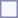<table style="border:1px solid #8888aa; background-color:#f7f8ff; padding:5px; font-size:95%; margin: 0px 12px 12px 0px;">
</table>
